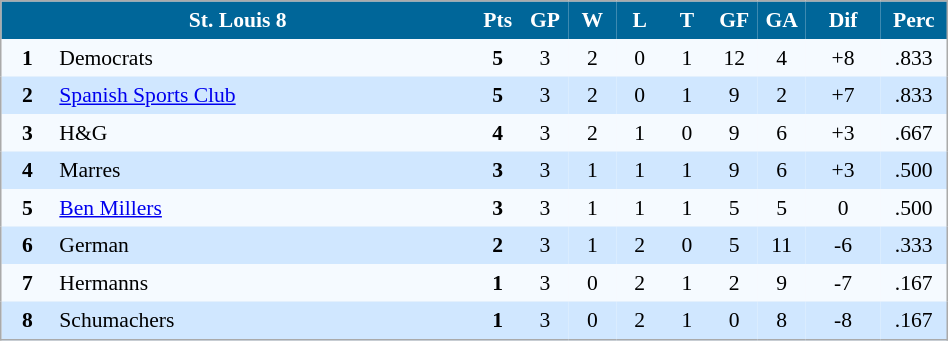<table align=center width=50% cellpadding="4" cellspacing="0" style="background: #f9f9f9; border: 1px #aaa solid; border-collapse: collapse; font-size: 90%;">
<tr align=center bgcolor=#006699 style="color:white;">
<th width=50% colspan=2>St. Louis 8</th>
<th width=5%>Pts</th>
<th width=5%>GP</th>
<th width=5%>W</th>
<th width=5%>L</th>
<th width=5%>T</th>
<th width=5%>GF</th>
<th width=5%>GA</th>
<th width=8%>Dif</th>
<th width=10%>Perc</th>
</tr>
<tr align=center bgcolor=#F5FAFF>
<td><strong>1</strong></td>
<td align=left>Democrats</td>
<td><strong>5</strong></td>
<td>3</td>
<td>2</td>
<td>0</td>
<td>1</td>
<td>12</td>
<td>4</td>
<td>+8</td>
<td>.833</td>
</tr>
<tr align=center bgcolor=#D0E7FF>
<td><strong>2</strong></td>
<td align=left><a href='#'>Spanish Sports Club</a></td>
<td><strong>5</strong></td>
<td>3</td>
<td>2</td>
<td>0</td>
<td>1</td>
<td>9</td>
<td>2</td>
<td>+7</td>
<td>.833</td>
</tr>
<tr align=center bgcolor=#F5FAFF>
<td><strong>3</strong></td>
<td align=left>H&G</td>
<td><strong>4</strong></td>
<td>3</td>
<td>2</td>
<td>1</td>
<td>0</td>
<td>9</td>
<td>6</td>
<td>+3</td>
<td>.667</td>
</tr>
<tr align=center bgcolor=#D0E7FF>
<td><strong>4</strong></td>
<td align=left>Marres</td>
<td><strong>3</strong></td>
<td>3</td>
<td>1</td>
<td>1</td>
<td>1</td>
<td>9</td>
<td>6</td>
<td>+3</td>
<td>.500</td>
</tr>
<tr align=center bgcolor=#F5FAFF>
<td><strong>5</strong></td>
<td align=left><a href='#'>Ben Millers</a></td>
<td><strong>3</strong></td>
<td>3</td>
<td>1</td>
<td>1</td>
<td>1</td>
<td>5</td>
<td>5</td>
<td>0</td>
<td>.500</td>
</tr>
<tr align=center bgcolor=#D0E7FF>
<td><strong>6</strong></td>
<td align=left>German</td>
<td><strong>2</strong></td>
<td>3</td>
<td>1</td>
<td>2</td>
<td>0</td>
<td>5</td>
<td>11</td>
<td>-6</td>
<td>.333</td>
</tr>
<tr align=center bgcolor=#F5FAFF>
<td><strong>7</strong></td>
<td align=left>Hermanns</td>
<td><strong>1</strong></td>
<td>3</td>
<td>0</td>
<td>2</td>
<td>1</td>
<td>2</td>
<td>9</td>
<td>-7</td>
<td>.167</td>
</tr>
<tr align=center bgcolor=#D0E7FF>
<td><strong>8</strong></td>
<td align=left>Schumachers</td>
<td><strong>1</strong></td>
<td>3</td>
<td>0</td>
<td>2</td>
<td>1</td>
<td>0</td>
<td>8</td>
<td>-8</td>
<td>.167</td>
</tr>
</table>
